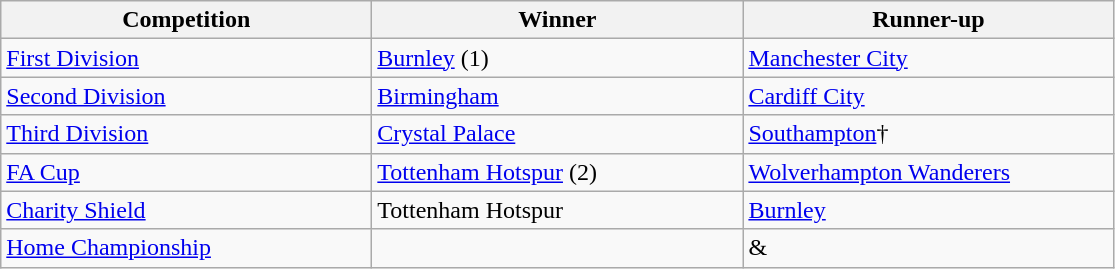<table class="wikitable">
<tr>
<th style="width:15em">Competition</th>
<th style="width:15em">Winner</th>
<th style="width:15em">Runner-up</th>
</tr>
<tr>
<td><a href='#'>First Division</a></td>
<td><a href='#'>Burnley</a> (1)</td>
<td><a href='#'>Manchester City</a></td>
</tr>
<tr>
<td><a href='#'>Second Division</a></td>
<td><a href='#'>Birmingham</a></td>
<td><a href='#'>Cardiff City</a></td>
</tr>
<tr>
<td><a href='#'>Third Division</a></td>
<td><a href='#'>Crystal Palace</a></td>
<td><a href='#'>Southampton</a>†</td>
</tr>
<tr>
<td><a href='#'>FA Cup</a></td>
<td><a href='#'>Tottenham Hotspur</a> (2)</td>
<td><a href='#'>Wolverhampton Wanderers</a></td>
</tr>
<tr>
<td><a href='#'>Charity Shield</a></td>
<td>Tottenham Hotspur</td>
<td><a href='#'>Burnley</a></td>
</tr>
<tr>
<td><a href='#'>Home Championship</a></td>
<td></td>
<td> & </td>
</tr>
</table>
